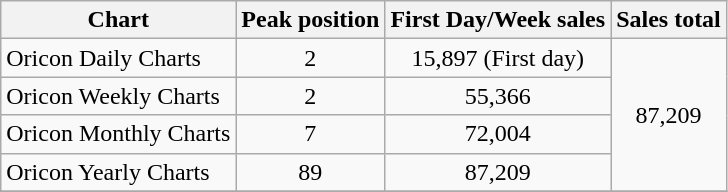<table class="wikitable">
<tr>
<th>Chart</th>
<th>Peak position</th>
<th>First Day/Week sales</th>
<th>Sales total</th>
</tr>
<tr>
<td>Oricon Daily Charts</td>
<td align="center">2</td>
<td align="center">15,897 (First day)</td>
<td rowspan="4" align="center">87,209</td>
</tr>
<tr>
<td>Oricon Weekly Charts</td>
<td align="center">2</td>
<td align="center">55,366</td>
</tr>
<tr>
<td>Oricon Monthly Charts</td>
<td align="center">7</td>
<td align="center">72,004</td>
</tr>
<tr>
<td>Oricon Yearly Charts</td>
<td align="center">89</td>
<td align="center">87,209</td>
</tr>
<tr>
</tr>
</table>
